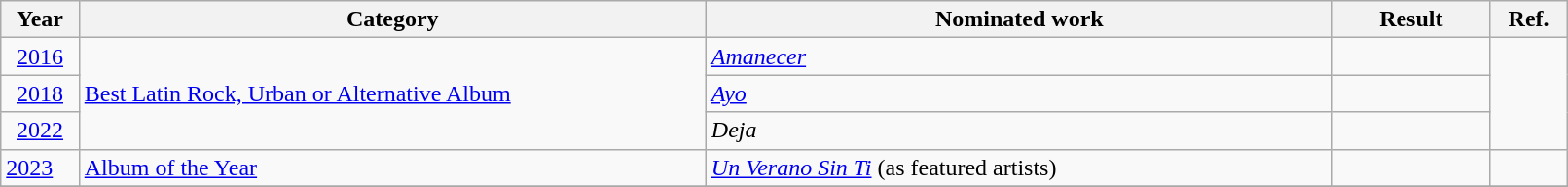<table class="wikitable" style="width:85%;">
<tr>
<th width=5%>Year</th>
<th style="width:40%;">Category</th>
<th style="width:40%;">Nominated work</th>
<th style="width:10%;">Result</th>
<th style="width:5%;">Ref.</th>
</tr>
<tr>
<td style="text-align:center;"><a href='#'>2016</a></td>
<td rowspan="3"><a href='#'>Best Latin Rock, Urban or Alternative Album</a></td>
<td><a href='#'><em>Amanecer</em></a></td>
<td></td>
<td rowspan="3"></td>
</tr>
<tr>
<td style="text-align:center;"><a href='#'>2018</a></td>
<td><a href='#'><em>Ayo</em></a></td>
<td></td>
</tr>
<tr>
<td style="text-align:center;"><a href='#'>2022</a></td>
<td><em>Deja</em></td>
<td></td>
</tr>
<tr>
<td><a href='#'>2023</a></td>
<td><a href='#'>Album of the Year</a></td>
<td><em><a href='#'>Un Verano Sin Ti</a></em> (as featured artists)</td>
<td></td>
<td></td>
</tr>
<tr>
</tr>
</table>
